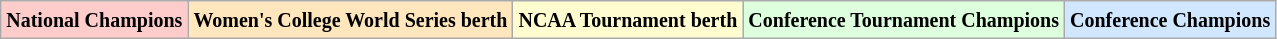<table class="wikitable">
<tr>
<td bgcolor="#FFCCCC"><small><strong>National Champions</strong></small></td>
<td bgcolor="#FFE6BD"><small><strong>Women's College World Series berth</strong></small></td>
<td bgcolor="#FFFDD0"><small><strong>NCAA Tournament berth</strong></small></td>
<td bgcolor="#DDFFDD"><small><strong>Conference Tournament Champions</strong></small></td>
<td bgcolor="#D0E7FF"><small><strong>Conference Champions</strong></small></td>
</tr>
</table>
